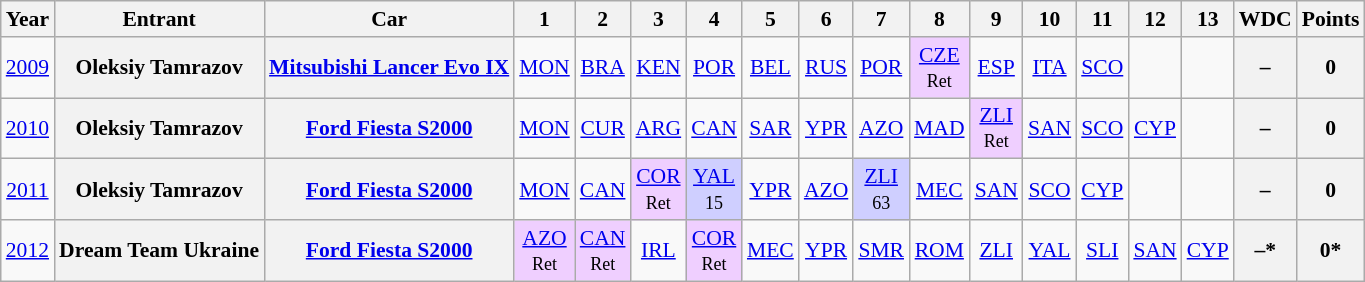<table class="wikitable" border="1" style="text-align:center; font-size:90%;">
<tr>
<th>Year</th>
<th>Entrant</th>
<th>Car</th>
<th>1</th>
<th>2</th>
<th>3</th>
<th>4</th>
<th>5</th>
<th>6</th>
<th>7</th>
<th>8</th>
<th>9</th>
<th>10</th>
<th>11</th>
<th>12</th>
<th>13</th>
<th>WDC</th>
<th>Points</th>
</tr>
<tr>
<td><a href='#'>2009</a></td>
<th> Oleksiy Tamrazov</th>
<th><a href='#'>Mitsubishi Lancer Evo IX</a></th>
<td><a href='#'>MON</a></td>
<td><a href='#'>BRA</a></td>
<td><a href='#'>KEN</a></td>
<td><a href='#'>POR</a></td>
<td><a href='#'>BEL</a></td>
<td><a href='#'>RUS</a></td>
<td><a href='#'>POR</a></td>
<td style="background:#EFCFFF;"><a href='#'>CZE</a><br><small>Ret</small></td>
<td><a href='#'>ESP</a></td>
<td><a href='#'>ITA</a></td>
<td><a href='#'>SCO</a></td>
<td></td>
<td></td>
<th>–</th>
<th>0</th>
</tr>
<tr>
<td><a href='#'>2010</a></td>
<th> Oleksiy Tamrazov</th>
<th><a href='#'>Ford Fiesta S2000</a></th>
<td><a href='#'>MON</a></td>
<td><a href='#'>CUR</a></td>
<td><a href='#'>ARG</a></td>
<td><a href='#'>CAN</a></td>
<td><a href='#'>SAR</a></td>
<td><a href='#'>YPR</a></td>
<td><a href='#'>AZO</a></td>
<td><a href='#'>MAD</a></td>
<td style="background:#efcfff;"><a href='#'>ZLI</a><br><small>Ret</small></td>
<td><a href='#'>SAN</a></td>
<td><a href='#'>SCO</a></td>
<td><a href='#'>CYP</a></td>
<td></td>
<th>–</th>
<th>0</th>
</tr>
<tr>
<td><a href='#'>2011</a></td>
<th> Oleksiy Tamrazov</th>
<th><a href='#'>Ford Fiesta S2000</a></th>
<td><a href='#'>MON</a></td>
<td><a href='#'>CAN</a></td>
<td style="background:#efcfff;"><a href='#'>COR</a> <br><small>Ret</small></td>
<td style="background:#cfcfff;"><a href='#'>YAL</a> <br><small>15</small></td>
<td><a href='#'>YPR</a></td>
<td><a href='#'>AZO</a></td>
<td style="background:#cfcfff;"><a href='#'>ZLI</a> <br><small>63</small></td>
<td><a href='#'>MEC</a></td>
<td><a href='#'>SAN</a></td>
<td><a href='#'>SCO</a></td>
<td><a href='#'>CYP</a></td>
<td></td>
<td></td>
<th>–</th>
<th>0</th>
</tr>
<tr>
<td><a href='#'>2012</a></td>
<th> Dream Team Ukraine</th>
<th><a href='#'>Ford Fiesta S2000</a></th>
<td style="background:#efcfff;"><a href='#'>AZO</a> <br><small>Ret</small></td>
<td style="background:#efcfff;"><a href='#'>CAN</a> <br><small>Ret</small></td>
<td><a href='#'>IRL</a></td>
<td style="background:#efcfff;"><a href='#'>COR</a> <br><small>Ret</small></td>
<td><a href='#'>MEC</a></td>
<td><a href='#'>YPR</a></td>
<td><a href='#'>SMR</a></td>
<td><a href='#'>ROM</a></td>
<td><a href='#'>ZLI</a></td>
<td><a href='#'>YAL</a></td>
<td><a href='#'>SLI</a></td>
<td><a href='#'>SAN</a></td>
<td><a href='#'>CYP</a></td>
<th>–*</th>
<th>0*</th>
</tr>
</table>
